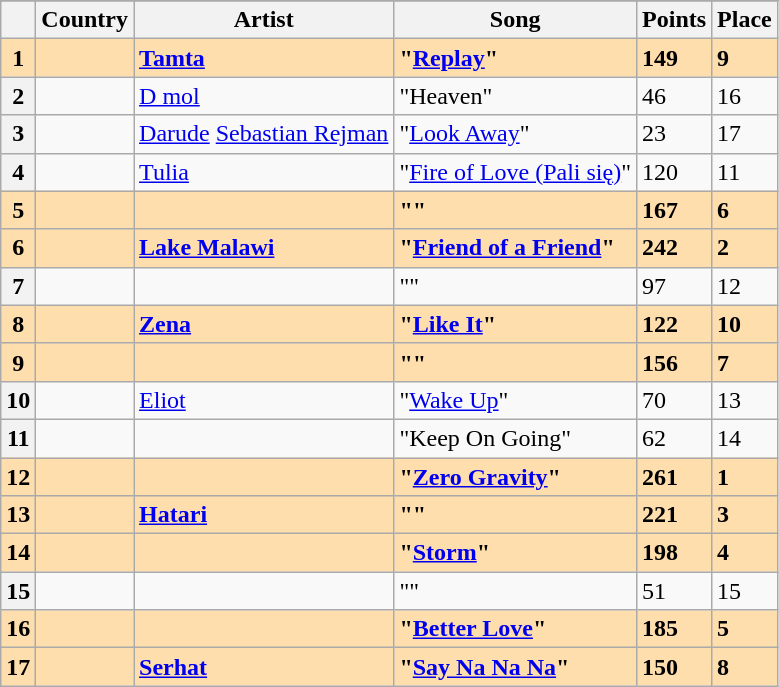<table class="wikitable sortable plainrowheaders">
<tr>
</tr>
<tr>
<th scope="col"></th>
<th scope="col">Country</th>
<th scope="col">Artist</th>
<th scope="col">Song</th>
<th scope="col">Points</th>
<th scope="col">Place</th>
</tr>
<tr style="font-weight:bold; background:navajowhite;">
<th scope="row" style="text-align:center; font-weight:bold; background:navajowhite;">1</th>
<td></td>
<td><a href='#'>Tamta</a></td>
<td>"<a href='#'>Replay</a>"</td>
<td>149</td>
<td>9</td>
</tr>
<tr>
<th scope="row" style="text-align:center;">2</th>
<td></td>
<td><a href='#'>D mol</a></td>
<td>"Heaven"</td>
<td>46</td>
<td>16</td>
</tr>
<tr>
<th scope="row" style="text-align:center;">3</th>
<td></td>
<td><a href='#'>Darude</a>  <a href='#'>Sebastian Rejman</a></td>
<td>"<a href='#'>Look Away</a>"</td>
<td>23</td>
<td>17</td>
</tr>
<tr>
<th scope="row" style="text-align:center;">4</th>
<td></td>
<td><a href='#'>Tulia</a></td>
<td>"<a href='#'>Fire of Love (<span>Pali się</span>)</a>"</td>
<td>120</td>
<td>11</td>
</tr>
<tr style="font-weight:bold; background:navajowhite;">
<th scope="row" style="text-align:center; font-weight:bold; background:navajowhite;">5</th>
<td></td>
<td></td>
<td>""</td>
<td>167</td>
<td>6</td>
</tr>
<tr style="font-weight:bold; background:navajowhite;">
<th scope="row" style="text-align:center; font-weight:bold; background:navajowhite;">6</th>
<td></td>
<td><a href='#'>Lake Malawi</a></td>
<td>"<a href='#'>Friend of a Friend</a>"</td>
<td>242</td>
<td>2</td>
</tr>
<tr>
<th scope="row" style="text-align:center;">7</th>
<td></td>
<td></td>
<td>""</td>
<td>97</td>
<td>12</td>
</tr>
<tr style="font-weight:bold; background:navajowhite;">
<th scope="row" style="text-align:center; font-weight:bold; background:navajowhite;">8</th>
<td></td>
<td><a href='#'>Zena</a></td>
<td>"<a href='#'>Like It</a>"</td>
<td>122</td>
<td>10</td>
</tr>
<tr style="font-weight:bold; background:navajowhite;">
<th scope="row" style="text-align:center; font-weight:bold; background:navajowhite;">9</th>
<td></td>
<td></td>
<td>""</td>
<td>156</td>
<td>7</td>
</tr>
<tr>
<th scope="row" style="text-align:center;">10</th>
<td></td>
<td><a href='#'>Eliot</a></td>
<td>"<a href='#'>Wake Up</a>"</td>
<td>70</td>
<td>13</td>
</tr>
<tr>
<th scope="row" style="text-align:center;">11</th>
<td></td>
<td></td>
<td>"Keep On Going"</td>
<td>62</td>
<td>14</td>
</tr>
<tr style="font-weight:bold; background:navajowhite;">
<th scope="row" style="text-align:center; font-weight:bold; background:navajowhite;">12</th>
<td></td>
<td></td>
<td>"<a href='#'>Zero Gravity</a>"</td>
<td>261</td>
<td>1</td>
</tr>
<tr style="font-weight:bold; background:navajowhite;">
<th scope="row" style="text-align:center; font-weight:bold; background:navajowhite;">13</th>
<td></td>
<td><a href='#'>Hatari</a></td>
<td>""</td>
<td>221</td>
<td>3</td>
</tr>
<tr style="font-weight:bold; background:navajowhite;">
<th scope="row" style="text-align:center; font-weight:bold; background:navajowhite;">14</th>
<td></td>
<td></td>
<td>"<a href='#'>Storm</a>"</td>
<td>198</td>
<td>4</td>
</tr>
<tr>
<th scope="row" style="text-align:center;">15</th>
<td></td>
<td></td>
<td>""</td>
<td>51</td>
<td>15</td>
</tr>
<tr style="font-weight:bold; background:navajowhite;">
<th scope="row" style="text-align:center; font-weight:bold; background:navajowhite;">16</th>
<td></td>
<td></td>
<td>"<a href='#'>Better Love</a>"</td>
<td>185</td>
<td>5</td>
</tr>
<tr style="font-weight:bold; background:navajowhite;">
<th scope="row" style="text-align:center; font-weight:bold; background:navajowhite;">17</th>
<td></td>
<td><a href='#'>Serhat</a></td>
<td>"<a href='#'>Say Na Na Na</a>"</td>
<td>150</td>
<td>8</td>
</tr>
</table>
